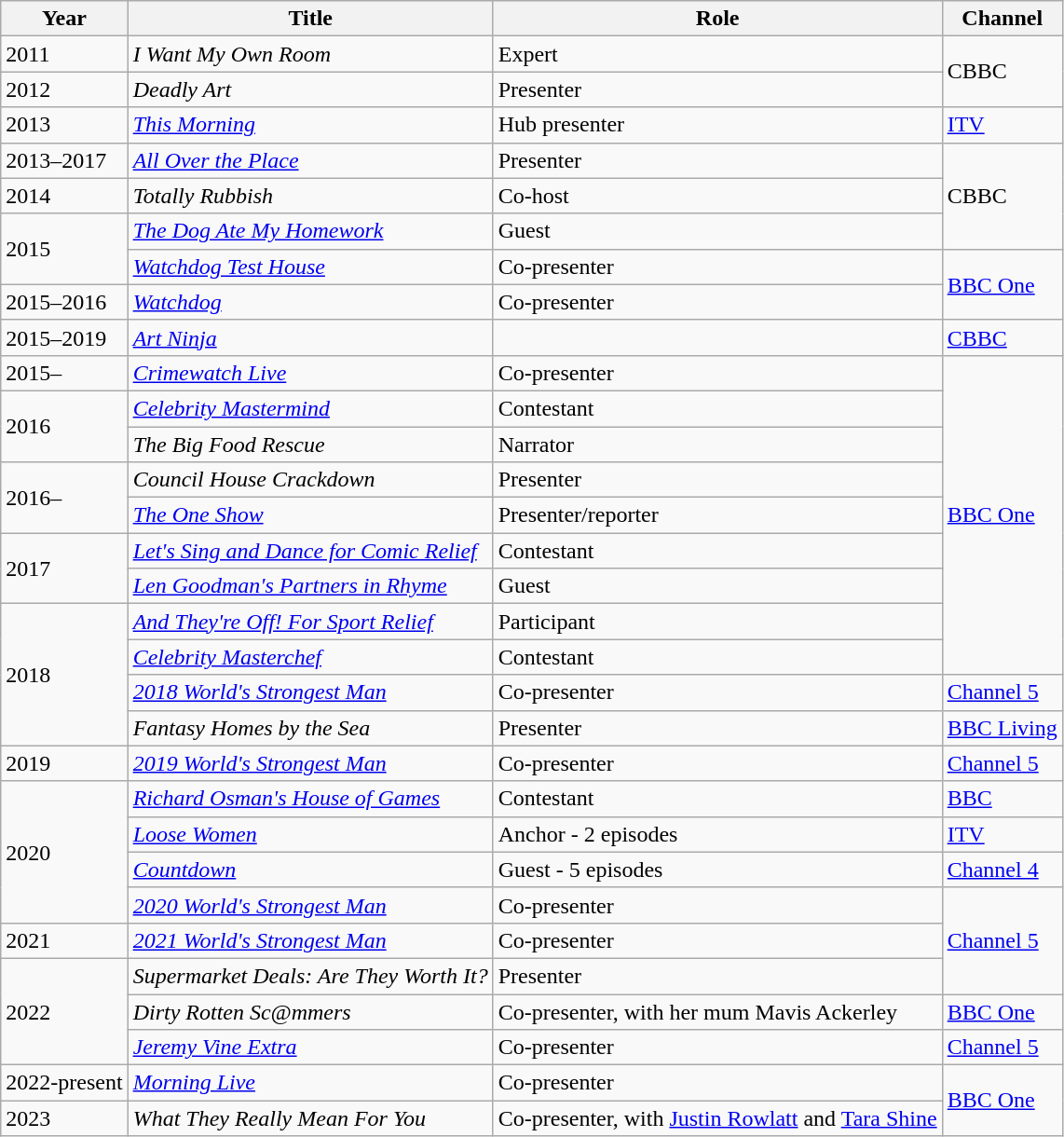<table class="wikitable">
<tr>
<th>Year</th>
<th>Title</th>
<th>Role</th>
<th>Channel</th>
</tr>
<tr>
<td>2011</td>
<td><em>I Want My Own Room</em></td>
<td>Expert</td>
<td rowspan="2">CBBC</td>
</tr>
<tr>
<td>2012</td>
<td><em>Deadly Art</em></td>
<td>Presenter</td>
</tr>
<tr>
<td>2013</td>
<td><em><a href='#'>This Morning</a></em></td>
<td>Hub presenter</td>
<td><a href='#'>ITV</a></td>
</tr>
<tr>
<td>2013–2017</td>
<td><em><a href='#'>All Over the Place</a></em></td>
<td>Presenter</td>
<td rowspan="3">CBBC</td>
</tr>
<tr>
<td>2014</td>
<td><em>Totally Rubbish</em></td>
<td>Co-host</td>
</tr>
<tr>
<td rowspan="2">2015</td>
<td><em><a href='#'>The Dog Ate My Homework</a></em></td>
<td>Guest</td>
</tr>
<tr>
<td><em><a href='#'>Watchdog Test House</a></em></td>
<td>Co-presenter</td>
<td rowspan="2"><a href='#'>BBC One</a></td>
</tr>
<tr>
<td>2015–2016</td>
<td><em><a href='#'>Watchdog</a></em></td>
<td>Co-presenter</td>
</tr>
<tr>
<td>2015–2019</td>
<td><em><a href='#'>Art Ninja</a></em></td>
<td></td>
<td><a href='#'>CBBC</a></td>
</tr>
<tr>
<td>2015–</td>
<td><em><a href='#'>Crimewatch Live</a></em></td>
<td>Co-presenter</td>
<td rowspan="9"><a href='#'>BBC One</a></td>
</tr>
<tr>
<td rowspan="2">2016</td>
<td><em><a href='#'>Celebrity Mastermind</a></em></td>
<td>Contestant</td>
</tr>
<tr>
<td><em>The Big Food Rescue</em></td>
<td>Narrator</td>
</tr>
<tr>
<td rowspan=2>2016–</td>
<td><em>Council House Crackdown</em></td>
<td>Presenter</td>
</tr>
<tr>
<td><em><a href='#'>The One Show</a></em></td>
<td>Presenter/reporter</td>
</tr>
<tr>
<td rowspan="2">2017</td>
<td><em><a href='#'>Let's Sing and Dance for Comic Relief</a></em></td>
<td>Contestant</td>
</tr>
<tr>
<td><em><a href='#'>Len Goodman's Partners in Rhyme</a></em></td>
<td>Guest</td>
</tr>
<tr>
<td rowspan=4>2018</td>
<td><a href='#'><em>And They're Off! For Sport Relief</em></a></td>
<td>Participant</td>
</tr>
<tr>
<td><em><a href='#'>Celebrity Masterchef</a></em></td>
<td>Contestant</td>
</tr>
<tr>
<td><em><a href='#'>2018 World's Strongest Man</a></em></td>
<td>Co-presenter</td>
<td><a href='#'>Channel 5</a></td>
</tr>
<tr>
<td><em>Fantasy Homes by the Sea</em></td>
<td>Presenter</td>
<td><a href='#'>BBC Living</a></td>
</tr>
<tr>
<td>2019</td>
<td><em><a href='#'>2019 World's Strongest Man</a></em></td>
<td>Co-presenter</td>
<td><a href='#'>Channel 5</a></td>
</tr>
<tr>
<td rowspan="4">2020</td>
<td><em><a href='#'>Richard Osman's House of Games</a></em></td>
<td>Contestant</td>
<td><a href='#'>BBC</a></td>
</tr>
<tr>
<td><em><a href='#'>Loose Women</a></em></td>
<td>Anchor - 2 episodes</td>
<td><a href='#'>ITV</a></td>
</tr>
<tr>
<td><em><a href='#'>Countdown</a></em></td>
<td>Guest - 5 episodes</td>
<td><a href='#'>Channel 4</a></td>
</tr>
<tr>
<td><em><a href='#'>2020 World's Strongest Man</a></em></td>
<td>Co-presenter</td>
<td rowspan="3"><a href='#'>Channel 5</a></td>
</tr>
<tr>
<td>2021</td>
<td><em><a href='#'>2021 World's Strongest Man</a></em></td>
<td>Co-presenter</td>
</tr>
<tr>
<td rowspan="3">2022</td>
<td><em>Supermarket Deals: Are They Worth It?</em></td>
<td>Presenter</td>
</tr>
<tr>
<td><em>Dirty Rotten Sc@mmers</em></td>
<td>Co-presenter, with her mum Mavis Ackerley</td>
<td><a href='#'>BBC One</a></td>
</tr>
<tr>
<td><em><a href='#'>Jeremy Vine Extra</a></em></td>
<td>Co-presenter</td>
<td><a href='#'>Channel 5</a></td>
</tr>
<tr>
<td>2022-present</td>
<td><em><a href='#'>Morning Live</a></em></td>
<td>Co-presenter</td>
<td rowspan="2"><a href='#'>BBC One</a></td>
</tr>
<tr>
<td>2023</td>
<td><em>What They Really Mean For You</em></td>
<td>Co-presenter, with <a href='#'>Justin Rowlatt</a> and <a href='#'>Tara Shine</a></td>
</tr>
</table>
